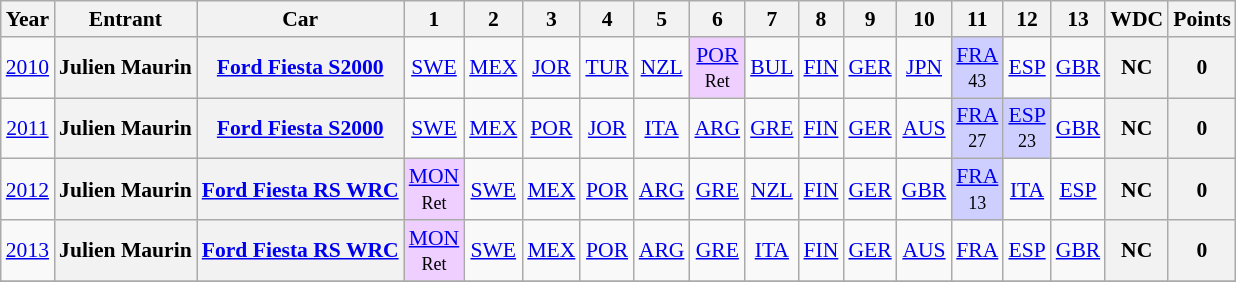<table class="wikitable" border="1" style="text-align:center; font-size:90%;">
<tr>
<th>Year</th>
<th>Entrant</th>
<th>Car</th>
<th>1</th>
<th>2</th>
<th>3</th>
<th>4</th>
<th>5</th>
<th>6</th>
<th>7</th>
<th>8</th>
<th>9</th>
<th>10</th>
<th>11</th>
<th>12</th>
<th>13</th>
<th>WDC</th>
<th>Points</th>
</tr>
<tr>
<td><a href='#'>2010</a></td>
<th>Julien Maurin</th>
<th><a href='#'>Ford Fiesta S2000</a></th>
<td><a href='#'>SWE</a></td>
<td><a href='#'>MEX</a></td>
<td><a href='#'>JOR</a></td>
<td><a href='#'>TUR</a></td>
<td><a href='#'>NZL</a></td>
<td style="background:#EFCFFF;"><a href='#'>POR</a><br><small>Ret</small></td>
<td><a href='#'>BUL</a></td>
<td><a href='#'>FIN</a></td>
<td><a href='#'>GER</a></td>
<td><a href='#'>JPN</a></td>
<td style="background:#CFCFFF;"><a href='#'>FRA</a><br><small>43</small></td>
<td><a href='#'>ESP</a></td>
<td><a href='#'>GBR</a></td>
<th>NC</th>
<th>0</th>
</tr>
<tr>
<td><a href='#'>2011</a></td>
<th>Julien Maurin</th>
<th><a href='#'>Ford Fiesta S2000</a></th>
<td><a href='#'>SWE</a></td>
<td><a href='#'>MEX</a></td>
<td><a href='#'>POR</a></td>
<td><a href='#'>JOR</a></td>
<td><a href='#'>ITA</a></td>
<td><a href='#'>ARG</a></td>
<td><a href='#'>GRE</a></td>
<td><a href='#'>FIN</a></td>
<td><a href='#'>GER</a></td>
<td><a href='#'>AUS</a></td>
<td style="background:#CFCFFF;"><a href='#'>FRA</a><br><small>27</small></td>
<td style="background:#CFCFFF;"><a href='#'>ESP</a><br><small>23</small></td>
<td><a href='#'>GBR</a></td>
<th>NC</th>
<th>0</th>
</tr>
<tr>
<td><a href='#'>2012</a></td>
<th>Julien Maurin</th>
<th><a href='#'>Ford Fiesta RS WRC</a></th>
<td style="background:#EFCFFF;"><a href='#'>MON</a><br><small>Ret</small></td>
<td><a href='#'>SWE</a></td>
<td><a href='#'>MEX</a></td>
<td><a href='#'>POR</a></td>
<td><a href='#'>ARG</a></td>
<td><a href='#'>GRE</a></td>
<td><a href='#'>NZL</a></td>
<td><a href='#'>FIN</a></td>
<td><a href='#'>GER</a></td>
<td><a href='#'>GBR</a></td>
<td style="background:#CFCFFF;"><a href='#'>FRA</a><br><small>13</small></td>
<td><a href='#'>ITA</a></td>
<td><a href='#'>ESP</a></td>
<th>NC</th>
<th>0</th>
</tr>
<tr>
<td><a href='#'>2013</a></td>
<th>Julien Maurin</th>
<th><a href='#'>Ford Fiesta RS WRC</a></th>
<td style="background:#EFCFFF;"><a href='#'>MON</a><br><small>Ret</small></td>
<td><a href='#'>SWE</a></td>
<td><a href='#'>MEX</a></td>
<td><a href='#'>POR</a></td>
<td><a href='#'>ARG</a></td>
<td><a href='#'>GRE</a></td>
<td><a href='#'>ITA</a></td>
<td><a href='#'>FIN</a></td>
<td><a href='#'>GER</a></td>
<td><a href='#'>AUS</a></td>
<td><a href='#'>FRA</a></td>
<td><a href='#'>ESP</a></td>
<td><a href='#'>GBR</a></td>
<th>NC</th>
<th>0</th>
</tr>
<tr>
</tr>
</table>
